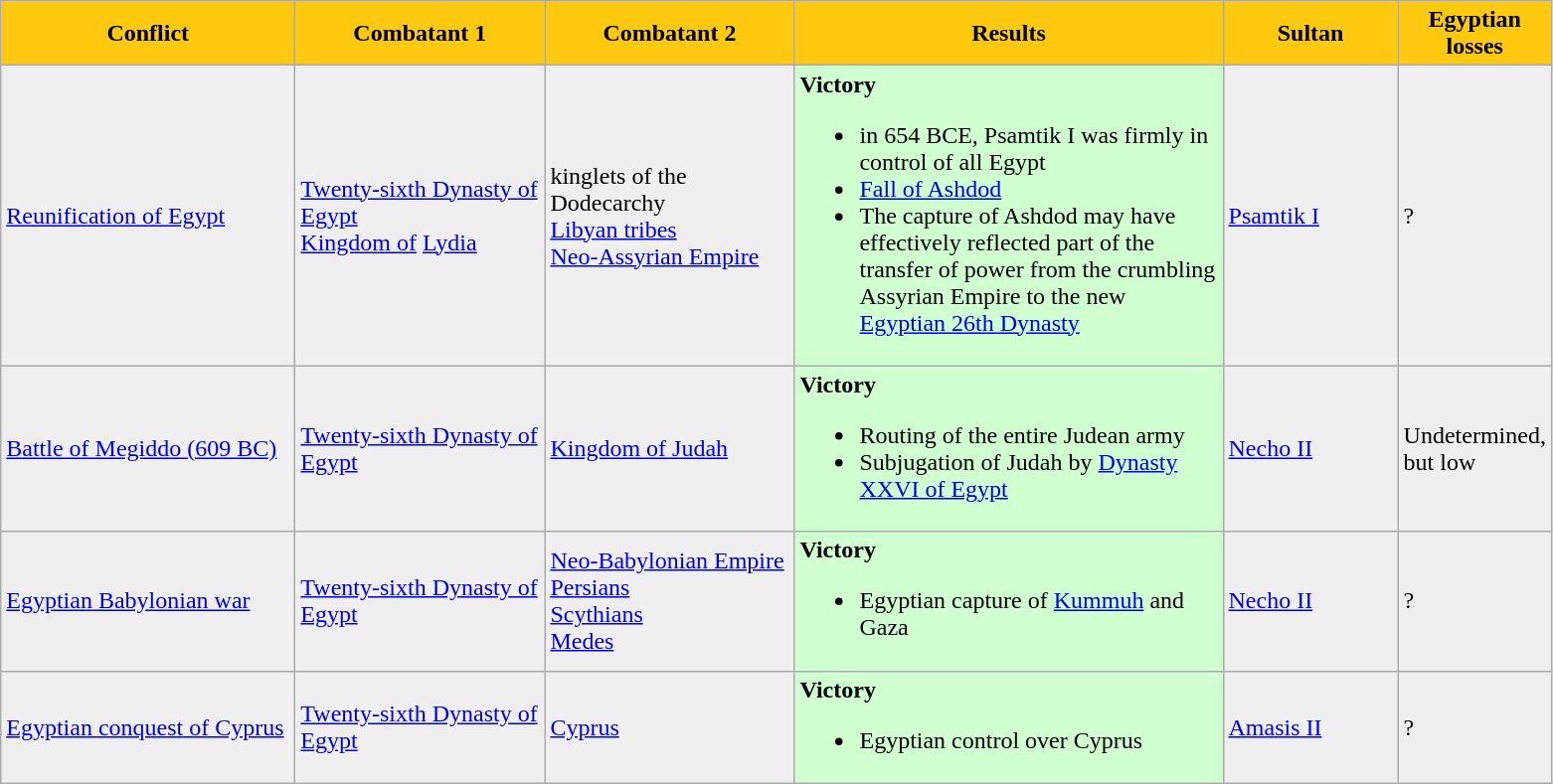<table class="wikitable">
<tr>
<th rowspan="1" style="background:#FFC90F" width="190px"><span>Conflict</span></th>
<th rowspan="1" style="background:#FFC90F" width="160px"><span>Combatant 1</span></th>
<th rowspan="1" style="background:#FFC90F" width="160px"><span>Combatant 2</span></th>
<th rowspan="1" style="background:#FFC90F" width="280px"><span>Results</span></th>
<th rowspan="1" style="background:#FFC90F" width="110px"><span>Sultan</span></th>
<th rowspan="1" style="background:#FFC90F" width="80px"><span>Egyptian<br>losses</span></th>
</tr>
<tr>
<td style="background:#efefef"><a href='#'>Reunification of Egypt</a></td>
<td style="background:#efefef"><a href='#'>Twenty-sixth Dynasty of Egypt</a><br><a href='#'>Kingdom of</a> <a href='#'>Lydia</a></td>
<td style="background:#efefef">kinglets of the Dodecarchy<br><a href='#'>Libyan tribes</a><br><a href='#'>Neo-Assyrian Empire</a></td>
<td style="background:#D0FFD0"><strong>Victory</strong><br><ul><li>in 654 BCE, Psamtik I was firmly in control of all Egypt</li><li><a href='#'>Fall of Ashdod</a></li><li>The capture of Ashdod may have effectively reflected part of the transfer of power from the crumbling Assyrian Empire to the new <a href='#'>Egyptian 26th Dynasty</a></li></ul></td>
<td style="background:#efefef"><a href='#'>Psamtik I</a></td>
<td style="background:#efefef">?</td>
</tr>
<tr>
<td style="background:#efefef"><a href='#'>Battle of Megiddo (609 BC)</a></td>
<td style="background:#efefef"><a href='#'>Twenty-sixth Dynasty of Egypt</a></td>
<td style="background:#efefef"><a href='#'>Kingdom of Judah</a></td>
<td style="background:#D0FFD0"><strong>Victory</strong><br><ul><li>Routing of the entire Judean army</li><li>Subjugation of Judah by <a href='#'>Dynasty XXVI of Egypt</a></li></ul></td>
<td style="background:#efefef"><a href='#'>Necho II</a></td>
<td style="background:#efefef">Undetermined, but low</td>
</tr>
<tr>
<td style="background:#efefef"><a href='#'>Egyptian Babylonian war</a></td>
<td style="background:#efefef"><a href='#'>Twenty-sixth Dynasty of Egypt</a></td>
<td style="background:#efefef"><a href='#'>Neo-Babylonian Empire</a><br><a href='#'>Persians</a><br><a href='#'>Scythians</a><br><a href='#'>Medes</a></td>
<td style="background:#D0FFD0"><strong>Victory</strong><br><ul><li>Egyptian capture of <a href='#'>Kummuh</a> and Gaza</li></ul></td>
<td style="background:#efefef"><a href='#'>Necho II</a></td>
<td style="background:#efefef">?</td>
</tr>
<tr>
<td style="background:#efefef"><a href='#'>Egyptian conquest of Cyprus</a></td>
<td style="background:#efefef"><a href='#'>Twenty-sixth Dynasty of Egypt</a></td>
<td style="background:#efefef"><a href='#'>Cyprus</a></td>
<td style="background:#D0FFD0"><strong>Victory</strong><br><ul><li>Egyptian control over Cyprus</li></ul></td>
<td style="background:#efefef"><a href='#'>Amasis II</a></td>
<td style="background:#efefef">?</td>
</tr>
</table>
